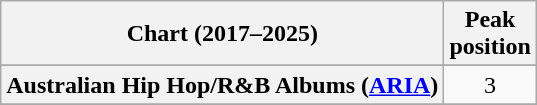<table class="wikitable sortable plainrowheaders" style="text-align:center">
<tr>
<th scope="col">Chart (2017–2025)</th>
<th scope="col">Peak<br>position</th>
</tr>
<tr>
</tr>
<tr>
<th scope="row">Australian Hip Hop/R&B Albums (<a href='#'>ARIA</a>)</th>
<td>3</td>
</tr>
<tr>
</tr>
<tr>
</tr>
<tr>
</tr>
<tr>
</tr>
<tr>
</tr>
<tr>
</tr>
<tr>
</tr>
<tr>
</tr>
<tr>
</tr>
<tr>
</tr>
<tr>
</tr>
<tr>
</tr>
<tr>
</tr>
</table>
